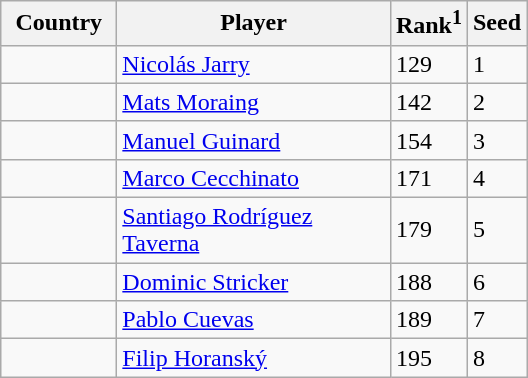<table class="sortable wikitable">
<tr>
<th width="70">Country</th>
<th width="175">Player</th>
<th>Rank<sup>1</sup></th>
<th>Seed</th>
</tr>
<tr>
<td></td>
<td><a href='#'>Nicolás Jarry</a></td>
<td>129</td>
<td>1</td>
</tr>
<tr>
<td></td>
<td><a href='#'>Mats Moraing</a></td>
<td>142</td>
<td>2</td>
</tr>
<tr>
<td></td>
<td><a href='#'>Manuel Guinard</a></td>
<td>154</td>
<td>3</td>
</tr>
<tr>
<td></td>
<td><a href='#'>Marco Cecchinato</a></td>
<td>171</td>
<td>4</td>
</tr>
<tr>
<td></td>
<td><a href='#'>Santiago Rodríguez Taverna</a></td>
<td>179</td>
<td>5</td>
</tr>
<tr>
<td></td>
<td><a href='#'>Dominic Stricker</a></td>
<td>188</td>
<td>6</td>
</tr>
<tr>
<td></td>
<td><a href='#'>Pablo Cuevas</a></td>
<td>189</td>
<td>7</td>
</tr>
<tr>
<td></td>
<td><a href='#'>Filip Horanský</a></td>
<td>195</td>
<td>8</td>
</tr>
</table>
